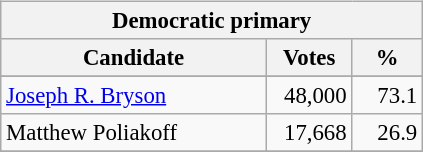<table class="wikitable" align="left" style="margin: 1em 1em 1em 0; font-size: 95%;">
<tr>
<th colspan="3">Democratic primary</th>
</tr>
<tr>
<th colspan="1" style="width: 170px">Candidate</th>
<th style="width: 50px">Votes</th>
<th style="width: 40px">%</th>
</tr>
<tr>
</tr>
<tr>
<td><a href='#'>Joseph R. Bryson</a></td>
<td align="right">48,000</td>
<td align="right">73.1</td>
</tr>
<tr>
<td>Matthew Poliakoff</td>
<td align="right">17,668</td>
<td align="right">26.9</td>
</tr>
<tr>
</tr>
</table>
